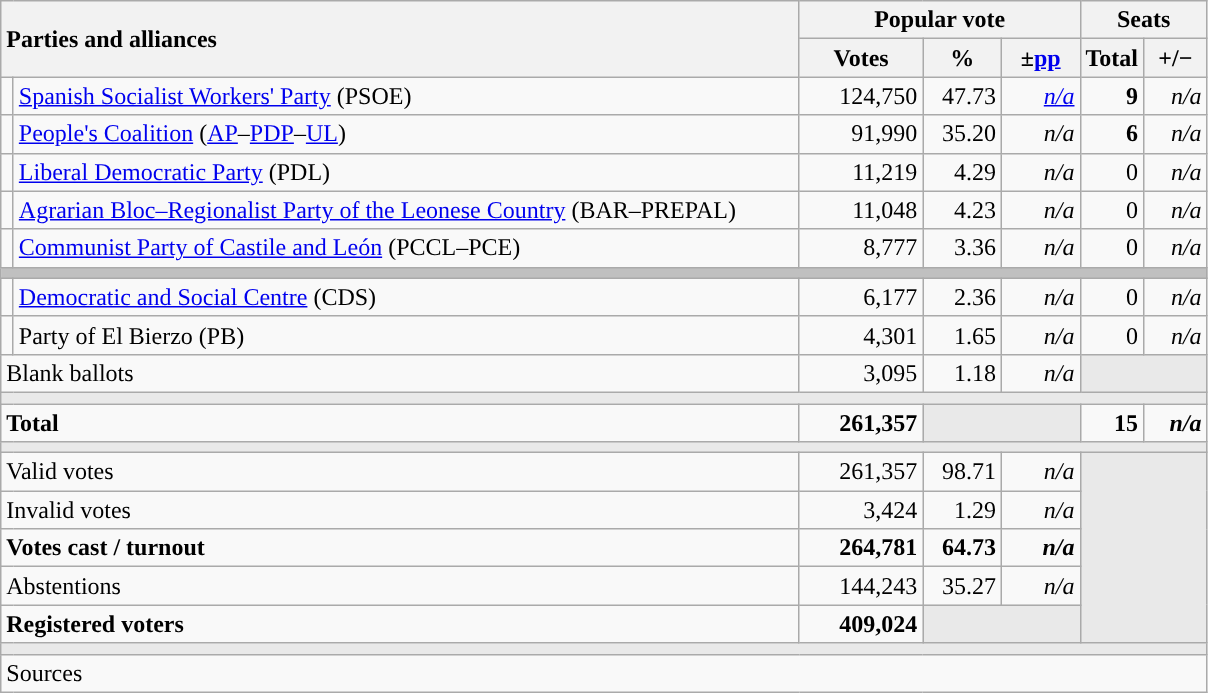<table class="wikitable" style="text-align:right;">
<tr>
<th style="text-align:left;" rowspan="2" colspan="2" width="525">Parties and alliances</th>
<th colspan="3">Popular vote</th>
<th colspan="2">Seats</th>
</tr>
<tr>
<th width="75">Votes</th>
<th width="45">%</th>
<th width="45">±<a href='#'>pp</a></th>
<th width="35">Total</th>
<th width="35">+/−</th>
</tr>
<tr>
<td width="1" style="color:inherit;background:"></td>
<td align="left"><a href='#'>Spanish Socialist Workers' Party</a> (PSOE)</td>
<td>124,750</td>
<td>47.73</td>
<td><em><a href='#'>n/a</a></em></td>
<td><strong>9</strong></td>
<td><em>n/a</em></td>
</tr>
<tr>
<td style="color:inherit;background:"></td>
<td align="left"><a href='#'>People's Coalition</a> (<a href='#'>AP</a>–<a href='#'>PDP</a>–<a href='#'>UL</a>)</td>
<td>91,990</td>
<td>35.20</td>
<td><em>n/a</em></td>
<td><strong>6</strong></td>
<td><em>n/a</em></td>
</tr>
<tr>
<td style="color:inherit;background:"></td>
<td align="left"><a href='#'>Liberal Democratic Party</a> (PDL)</td>
<td>11,219</td>
<td>4.29</td>
<td><em>n/a</em></td>
<td>0</td>
<td><em>n/a</em></td>
</tr>
<tr>
<td style="color:inherit;background:"></td>
<td align="left"><a href='#'>Agrarian Bloc–Regionalist Party of the Leonese Country</a> (BAR–PREPAL)</td>
<td>11,048</td>
<td>4.23</td>
<td><em>n/a</em></td>
<td>0</td>
<td><em>n/a</em></td>
</tr>
<tr>
<td style="color:inherit;background:"></td>
<td align="left"><a href='#'>Communist Party of Castile and León</a> (PCCL–PCE)</td>
<td>8,777</td>
<td>3.36</td>
<td><em>n/a</em></td>
<td>0</td>
<td><em>n/a</em></td>
</tr>
<tr>
<td colspan="7" bgcolor="#C0C0C0"></td>
</tr>
<tr>
<td style="color:inherit;background:"></td>
<td align="left"><a href='#'>Democratic and Social Centre</a> (CDS)</td>
<td>6,177</td>
<td>2.36</td>
<td><em>n/a</em></td>
<td>0</td>
<td><em>n/a</em></td>
</tr>
<tr>
<td style="color:inherit;background:"></td>
<td align="left">Party of El Bierzo (PB)</td>
<td>4,301</td>
<td>1.65</td>
<td><em>n/a</em></td>
<td>0</td>
<td><em>n/a</em></td>
</tr>
<tr>
<td align="left" colspan="2">Blank ballots</td>
<td>3,095</td>
<td>1.18</td>
<td><em>n/a</em></td>
<td bgcolor="#E9E9E9" colspan="2"></td>
</tr>
<tr>
<td colspan="7" bgcolor="#E9E9E9"></td>
</tr>
<tr style="font-weight:bold;">
<td align="left" colspan="2">Total</td>
<td>261,357</td>
<td bgcolor="#E9E9E9" colspan="2"></td>
<td>15</td>
<td><em>n/a</em></td>
</tr>
<tr>
<td colspan="7" bgcolor="#E9E9E9"></td>
</tr>
<tr>
<td align="left" colspan="2">Valid votes</td>
<td>261,357</td>
<td>98.71</td>
<td><em>n/a</em></td>
<td bgcolor="#E9E9E9" colspan="2" rowspan="5"></td>
</tr>
<tr>
<td align="left" colspan="2">Invalid votes</td>
<td>3,424</td>
<td>1.29</td>
<td><em>n/a</em></td>
</tr>
<tr style="font-weight:bold;">
<td align="left" colspan="2">Votes cast / turnout</td>
<td>264,781</td>
<td>64.73</td>
<td><em>n/a</em></td>
</tr>
<tr>
<td align="left" colspan="2">Abstentions</td>
<td>144,243</td>
<td>35.27</td>
<td><em>n/a</em></td>
</tr>
<tr style="font-weight:bold;">
<td align="left" colspan="2">Registered voters</td>
<td>409,024</td>
<td bgcolor="#E9E9E9" colspan="2"></td>
</tr>
<tr>
<td colspan="7" bgcolor="#E9E9E9"></td>
</tr>
<tr>
<td align="left" colspan="7">Sources</td>
</tr>
</table>
